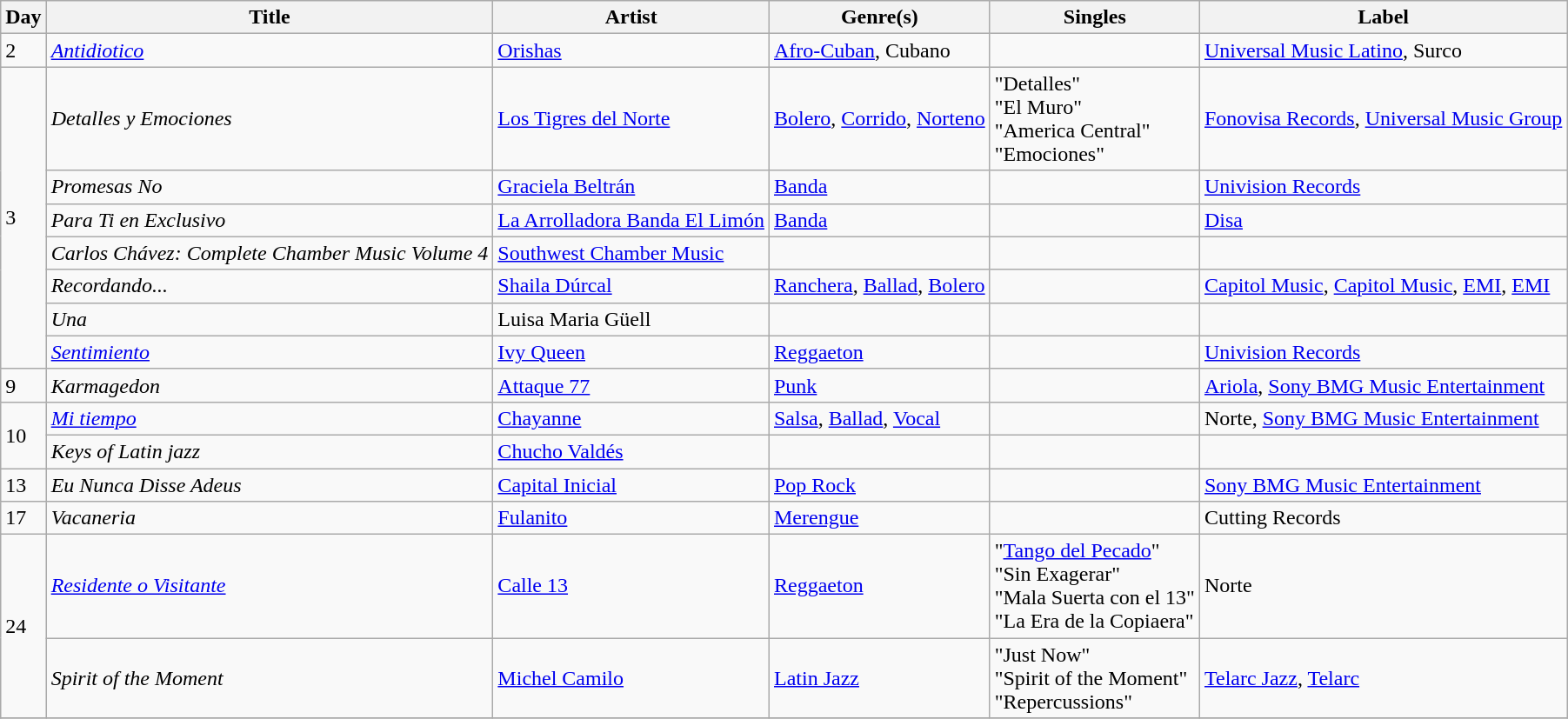<table class="wikitable sortable" style="text-align: left;">
<tr>
<th>Day</th>
<th>Title</th>
<th>Artist</th>
<th>Genre(s)</th>
<th>Singles</th>
<th>Label</th>
</tr>
<tr>
<td>2</td>
<td><em><a href='#'>Antidiotico</a></em></td>
<td><a href='#'>Orishas</a></td>
<td><a href='#'>Afro-Cuban</a>, Cubano</td>
<td></td>
<td><a href='#'>Universal Music Latino</a>, Surco</td>
</tr>
<tr>
<td rowspan="7">3</td>
<td><em>Detalles y Emociones</em></td>
<td><a href='#'>Los Tigres del Norte</a></td>
<td><a href='#'>Bolero</a>, <a href='#'>Corrido</a>, <a href='#'>Norteno</a></td>
<td>"Detalles"<br>"El Muro"<br>"America Central"<br>"Emociones"</td>
<td><a href='#'>Fonovisa Records</a>, <a href='#'>Universal Music Group</a></td>
</tr>
<tr>
<td><em>Promesas No</em></td>
<td><a href='#'>Graciela Beltrán</a></td>
<td><a href='#'>Banda</a></td>
<td></td>
<td><a href='#'>Univision Records</a></td>
</tr>
<tr>
<td><em>Para Ti en Exclusivo</em></td>
<td><a href='#'>La Arrolladora Banda El Limón</a></td>
<td><a href='#'>Banda</a></td>
<td></td>
<td><a href='#'>Disa</a></td>
</tr>
<tr>
<td><em>Carlos Chávez: Complete Chamber Music Volume 4</em></td>
<td><a href='#'>Southwest Chamber Music</a></td>
<td></td>
<td></td>
<td></td>
</tr>
<tr>
<td><em>Recordando...</em></td>
<td><a href='#'>Shaila Dúrcal</a></td>
<td><a href='#'>Ranchera</a>, <a href='#'>Ballad</a>, <a href='#'>Bolero</a></td>
<td></td>
<td><a href='#'>Capitol Music</a>, <a href='#'>Capitol Music</a>, <a href='#'>EMI</a>, <a href='#'>EMI</a></td>
</tr>
<tr>
<td><em>Una</em></td>
<td>Luisa Maria Güell</td>
<td></td>
<td></td>
<td></td>
</tr>
<tr>
<td><em><a href='#'>Sentimiento</a></em></td>
<td><a href='#'>Ivy Queen</a></td>
<td><a href='#'>Reggaeton</a></td>
<td></td>
<td><a href='#'>Univision Records</a></td>
</tr>
<tr>
<td>9</td>
<td><em>Karmagedon</em></td>
<td><a href='#'>Attaque 77</a></td>
<td><a href='#'>Punk</a></td>
<td></td>
<td><a href='#'>Ariola</a>, <a href='#'>Sony BMG Music Entertainment</a></td>
</tr>
<tr>
<td rowspan="2">10</td>
<td><em><a href='#'>Mi tiempo</a></em></td>
<td><a href='#'>Chayanne</a></td>
<td><a href='#'>Salsa</a>, <a href='#'>Ballad</a>, <a href='#'>Vocal</a></td>
<td></td>
<td>Norte, <a href='#'>Sony BMG Music Entertainment</a></td>
</tr>
<tr>
<td><em>Keys of Latin jazz</em></td>
<td><a href='#'>Chucho Valdés</a></td>
<td></td>
<td></td>
<td></td>
</tr>
<tr>
<td>13</td>
<td><em>Eu Nunca Disse Adeus</em></td>
<td><a href='#'>Capital Inicial</a></td>
<td><a href='#'>Pop Rock</a></td>
<td></td>
<td><a href='#'>Sony BMG Music Entertainment</a></td>
</tr>
<tr>
<td>17</td>
<td><em>Vacaneria</em></td>
<td><a href='#'>Fulanito</a></td>
<td><a href='#'>Merengue</a></td>
<td></td>
<td>Cutting Records</td>
</tr>
<tr>
<td rowspan="2">24</td>
<td><em><a href='#'>Residente o Visitante</a></em></td>
<td><a href='#'>Calle 13</a></td>
<td><a href='#'>Reggaeton</a></td>
<td>"<a href='#'>Tango del Pecado</a>"<br>"Sin Exagerar"<br>"Mala Suerta con el 13"<br>"La Era de la Copiaera"</td>
<td>Norte</td>
</tr>
<tr>
<td><em>Spirit of the Moment</em></td>
<td><a href='#'>Michel Camilo</a></td>
<td><a href='#'>Latin Jazz</a></td>
<td>"Just Now"<br>"Spirit of the Moment"<br>"Repercussions"</td>
<td><a href='#'>Telarc Jazz</a>, <a href='#'>Telarc</a></td>
</tr>
<tr>
</tr>
</table>
